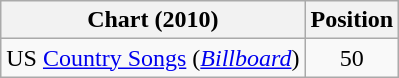<table class="wikitable sortable">
<tr>
<th scope="col">Chart (2010)</th>
<th scope="col">Position</th>
</tr>
<tr>
<td>US <a href='#'>Country Songs</a> (<em><a href='#'>Billboard</a></em>)</td>
<td align="center">50</td>
</tr>
</table>
